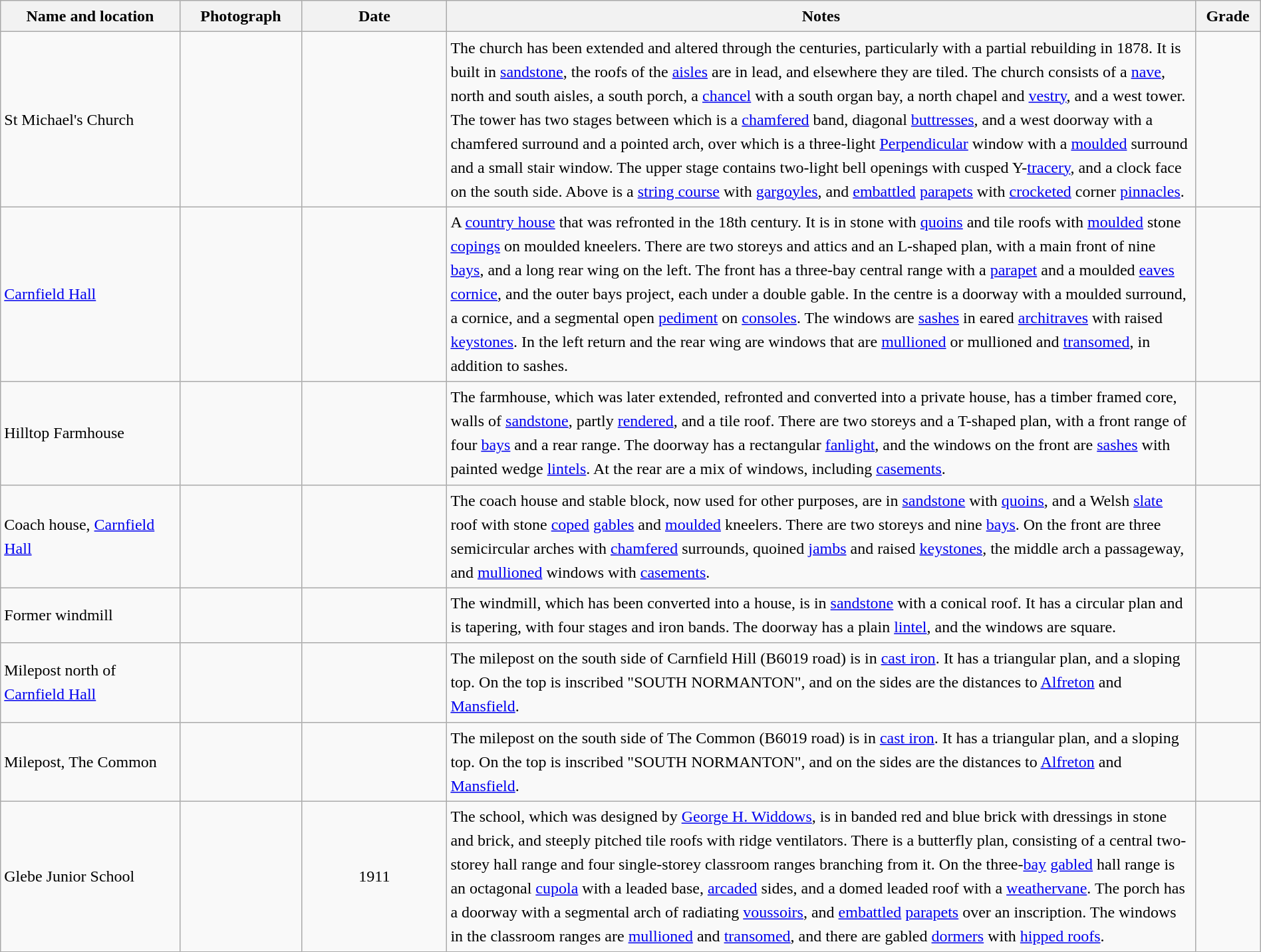<table class="wikitable sortable plainrowheaders" style="width:100%; border:0; text-align:left; line-height:150%;">
<tr>
<th scope="col"  style="width:150px">Name and location</th>
<th scope="col"  style="width:100px" class="unsortable">Photograph</th>
<th scope="col"  style="width:120px">Date</th>
<th scope="col"  style="width:650px" class="unsortable">Notes</th>
<th scope="col"  style="width:50px">Grade</th>
</tr>
<tr>
<td>St Michael's Church<br><small></small></td>
<td></td>
<td align="center"></td>
<td>The church has been extended and altered through the centuries, particularly with a partial rebuilding in 1878.  It is built in <a href='#'>sandstone</a>, the roofs of the <a href='#'>aisles</a> are in lead, and elsewhere they are tiled.  The church consists of a <a href='#'>nave</a>, north and south aisles, a south porch, a <a href='#'>chancel</a> with a south organ bay, a north chapel and <a href='#'>vestry</a>, and a west tower.  The tower has two stages between which is a <a href='#'>chamfered</a> band, diagonal <a href='#'>buttresses</a>, and a west doorway with a chamfered surround and a pointed arch, over which is a three-light <a href='#'>Perpendicular</a> window with a <a href='#'>moulded</a> surround and a small stair window.  The upper stage contains two-light bell openings with cusped Y-<a href='#'>tracery</a>, and a clock face on the south side.  Above is a <a href='#'>string course</a> with <a href='#'>gargoyles</a>, and <a href='#'>embattled</a> <a href='#'>parapets</a> with <a href='#'>crocketed</a> corner <a href='#'>pinnacles</a>.</td>
<td align="center" ></td>
</tr>
<tr>
<td><a href='#'>Carnfield Hall</a><br><small></small></td>
<td></td>
<td align="center"></td>
<td>A <a href='#'>country house</a> that was refronted in the 18th century.  It is in stone with <a href='#'>quoins</a> and tile roofs with <a href='#'>moulded</a> stone <a href='#'>copings</a> on moulded kneelers.  There are two storeys and attics and an L-shaped plan, with a main front of nine <a href='#'>bays</a>, and a long rear wing on the left.  The front has a three-bay central range with a <a href='#'>parapet</a> and a moulded <a href='#'>eaves</a> <a href='#'>cornice</a>, and the outer bays project, each under a double gable.  In the centre is a doorway with a moulded surround, a cornice, and a segmental open <a href='#'>pediment</a> on <a href='#'>consoles</a>.  The windows are <a href='#'>sashes</a> in eared <a href='#'>architraves</a> with raised <a href='#'>keystones</a>.  In the left return and the rear wing are windows that are <a href='#'>mullioned</a> or mullioned and <a href='#'>transomed</a>, in addition to sashes.</td>
<td align="center" ></td>
</tr>
<tr>
<td>Hilltop Farmhouse<br><small></small></td>
<td></td>
<td align="center"></td>
<td>The farmhouse, which was later extended, refronted and converted into a private house, has a timber framed core, walls of <a href='#'>sandstone</a>, partly <a href='#'>rendered</a>, and a tile roof.  There are two storeys and a T-shaped plan, with a front range of four <a href='#'>bays</a> and a rear range.  The doorway has a rectangular <a href='#'>fanlight</a>, and the windows on the front are <a href='#'>sashes</a> with painted wedge <a href='#'>lintels</a>.  At the rear are a mix of windows, including <a href='#'>casements</a>.</td>
<td align="center" ></td>
</tr>
<tr>
<td>Coach house, <a href='#'>Carnfield Hall</a><br><small></small></td>
<td></td>
<td align="center"></td>
<td>The coach house and stable block, now used for other purposes, are in <a href='#'>sandstone</a> with <a href='#'>quoins</a>, and a Welsh <a href='#'>slate</a> roof with stone <a href='#'>coped</a> <a href='#'>gables</a> and <a href='#'>moulded</a> kneelers.  There are two storeys and nine <a href='#'>bays</a>.  On the front are three semicircular arches with <a href='#'>chamfered</a> surrounds, quoined <a href='#'>jambs</a> and raised <a href='#'>keystones</a>, the middle arch a passageway, and <a href='#'>mullioned</a> windows with <a href='#'>casements</a>.</td>
<td align="center" ></td>
</tr>
<tr>
<td>Former windmill<br><small></small></td>
<td></td>
<td align="center"></td>
<td>The windmill, which has been converted into a house, is in <a href='#'>sandstone</a> with a conical roof.  It has a circular plan and is tapering, with four stages and iron bands.  The doorway has a plain <a href='#'>lintel</a>, and the windows are square.</td>
<td align="center" ></td>
</tr>
<tr>
<td>Milepost north of <a href='#'>Carnfield Hall</a><br><small></small></td>
<td></td>
<td align="center"></td>
<td>The milepost on the south side of Carnfield Hill (B6019 road) is in <a href='#'>cast iron</a>.  It has a triangular plan, and a sloping top. On the top is inscribed "SOUTH NORMANTON", and on the sides are the distances to <a href='#'>Alfreton</a> and <a href='#'>Mansfield</a>.</td>
<td align="center" ></td>
</tr>
<tr>
<td>Milepost, The Common<br><small></small></td>
<td></td>
<td align="center"></td>
<td>The milepost on the south side of The Common (B6019 road) is in <a href='#'>cast iron</a>.  It has a triangular plan, and a sloping top. On the top is inscribed "SOUTH NORMANTON", and on the sides are the distances to <a href='#'>Alfreton</a> and <a href='#'>Mansfield</a>.</td>
<td align="center" ></td>
</tr>
<tr>
<td>Glebe Junior School<br><small></small></td>
<td></td>
<td align="center">1911</td>
<td>The school, which was designed by <a href='#'>George H. Widdows</a>, is in banded red and blue brick with dressings in stone and brick, and steeply pitched tile roofs with ridge ventilators.  There is a butterfly plan, consisting of a central two-storey hall range and four single-storey classroom ranges branching from it.  On the three-<a href='#'>bay</a> <a href='#'>gabled</a> hall range is an octagonal <a href='#'>cupola</a> with a leaded base, <a href='#'>arcaded</a> sides, and a domed leaded roof with a <a href='#'>weathervane</a>.  The porch has a doorway with a segmental arch of radiating <a href='#'>voussoirs</a>, and <a href='#'>embattled</a> <a href='#'>parapets</a> over an inscription.  The windows in the classroom ranges are <a href='#'>mullioned</a> and <a href='#'>transomed</a>, and there are gabled <a href='#'>dormers</a> with <a href='#'>hipped roofs</a>.</td>
<td align="center" ></td>
</tr>
<tr>
</tr>
</table>
